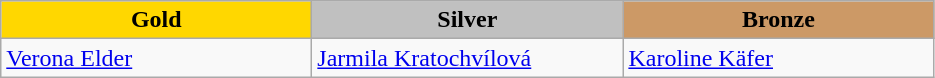<table class="wikitable" style="text-align:left">
<tr align="center">
<td width=200 bgcolor=gold><strong>Gold</strong></td>
<td width=200 bgcolor=silver><strong>Silver</strong></td>
<td width=200 bgcolor=CC9966><strong>Bronze</strong></td>
</tr>
<tr>
<td><a href='#'>Verona Elder</a><br><em></em></td>
<td><a href='#'>Jarmila Kratochvílová</a><br><em></em></td>
<td><a href='#'>Karoline Käfer</a><br><em></em></td>
</tr>
</table>
